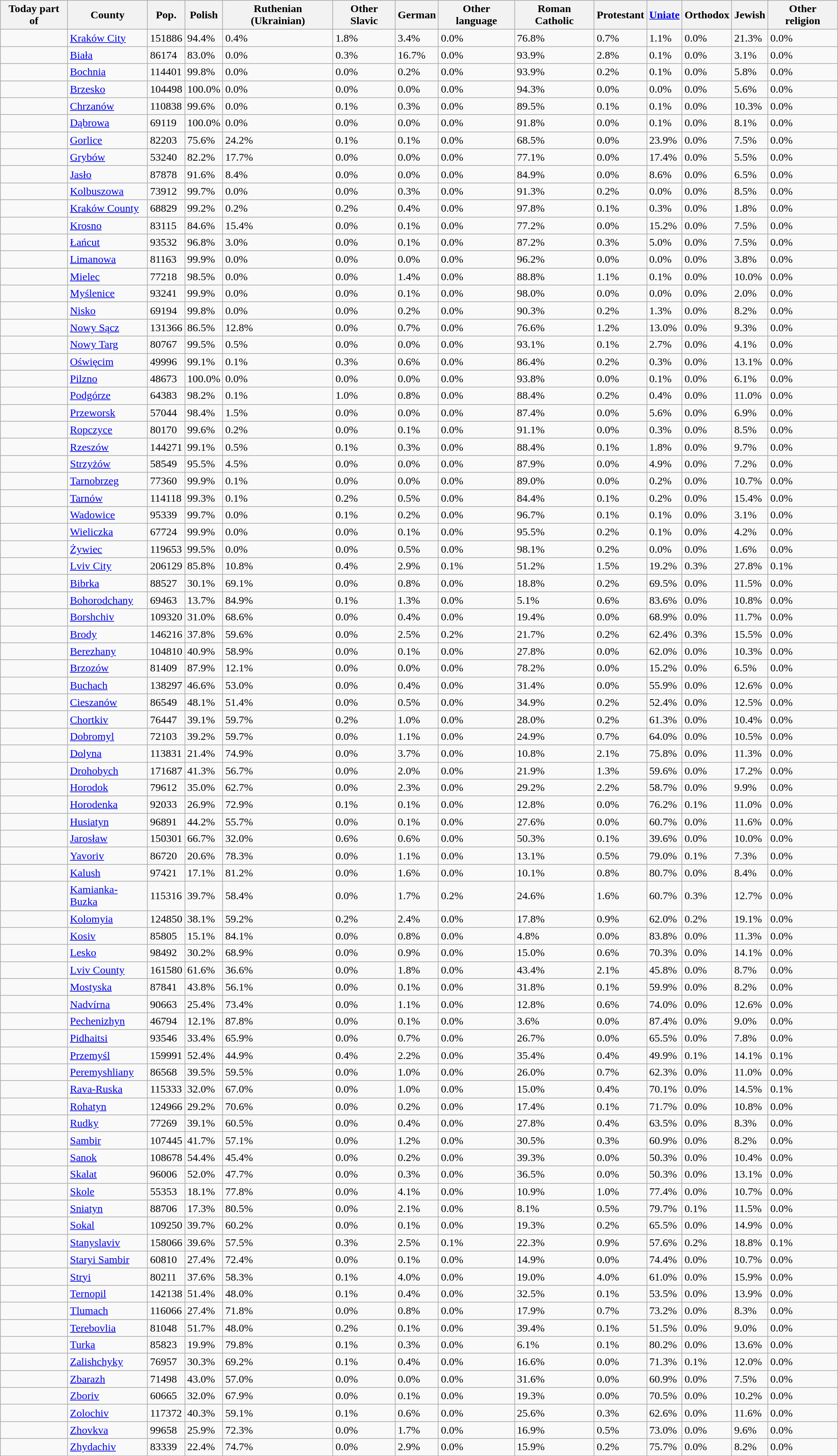<table class="wikitable sortable mw-collapsible">
<tr>
<th>Today part of</th>
<th>County</th>
<th>Pop.</th>
<th>Polish</th>
<th>Ruthenian (Ukrainian)</th>
<th>Other Slavic</th>
<th>German</th>
<th>Other language</th>
<th>Roman Catholic</th>
<th>Protestant</th>
<th><a href='#'>Uniate</a></th>
<th>Orthodox</th>
<th>Jewish</th>
<th>Other religion</th>
</tr>
<tr>
<td></td>
<td><a href='#'>Kraków City</a></td>
<td>151886</td>
<td>94.4%</td>
<td>0.4%</td>
<td>1.8%</td>
<td>3.4%</td>
<td>0.0%</td>
<td>76.8%</td>
<td>0.7%</td>
<td>1.1%</td>
<td>0.0%</td>
<td>21.3%</td>
<td>0.0%</td>
</tr>
<tr>
<td></td>
<td><a href='#'>Biała</a></td>
<td>86174</td>
<td>83.0%</td>
<td>0.0%</td>
<td>0.3%</td>
<td>16.7%</td>
<td>0.0%</td>
<td>93.9%</td>
<td>2.8%</td>
<td>0.1%</td>
<td>0.0%</td>
<td>3.1%</td>
<td>0.0%</td>
</tr>
<tr>
<td></td>
<td><a href='#'>Bochnia</a></td>
<td>114401</td>
<td>99.8%</td>
<td>0.0%</td>
<td>0.0%</td>
<td>0.2%</td>
<td>0.0%</td>
<td>93.9%</td>
<td>0.2%</td>
<td>0.1%</td>
<td>0.0%</td>
<td>5.8%</td>
<td>0.0%</td>
</tr>
<tr>
<td></td>
<td><a href='#'>Brzesko</a></td>
<td>104498</td>
<td>100.0%</td>
<td>0.0%</td>
<td>0.0%</td>
<td>0.0%</td>
<td>0.0%</td>
<td>94.3%</td>
<td>0.0%</td>
<td>0.0%</td>
<td>0.0%</td>
<td>5.6%</td>
<td>0.0%</td>
</tr>
<tr>
<td></td>
<td><a href='#'>Chrzanów</a></td>
<td>110838</td>
<td>99.6%</td>
<td>0.0%</td>
<td>0.1%</td>
<td>0.3%</td>
<td>0.0%</td>
<td>89.5%</td>
<td>0.1%</td>
<td>0.1%</td>
<td>0.0%</td>
<td>10.3%</td>
<td>0.0%</td>
</tr>
<tr>
<td></td>
<td><a href='#'>Dąbrowa</a></td>
<td>69119</td>
<td>100.0%</td>
<td>0.0%</td>
<td>0.0%</td>
<td>0.0%</td>
<td>0.0%</td>
<td>91.8%</td>
<td>0.0%</td>
<td>0.1%</td>
<td>0.0%</td>
<td>8.1%</td>
<td>0.0%</td>
</tr>
<tr>
<td></td>
<td><a href='#'>Gorlice</a></td>
<td>82203</td>
<td>75.6%</td>
<td>24.2%</td>
<td>0.1%</td>
<td>0.1%</td>
<td>0.0%</td>
<td>68.5%</td>
<td>0.0%</td>
<td>23.9%</td>
<td>0.0%</td>
<td>7.5%</td>
<td>0.0%</td>
</tr>
<tr>
<td></td>
<td><a href='#'>Grybów</a></td>
<td>53240</td>
<td>82.2%</td>
<td>17.7%</td>
<td>0.0%</td>
<td>0.0%</td>
<td>0.0%</td>
<td>77.1%</td>
<td>0.0%</td>
<td>17.4%</td>
<td>0.0%</td>
<td>5.5%</td>
<td>0.0%</td>
</tr>
<tr>
<td></td>
<td><a href='#'>Jasło</a></td>
<td>87878</td>
<td>91.6%</td>
<td>8.4%</td>
<td>0.0%</td>
<td>0.0%</td>
<td>0.0%</td>
<td>84.9%</td>
<td>0.0%</td>
<td>8.6%</td>
<td>0.0%</td>
<td>6.5%</td>
<td>0.0%</td>
</tr>
<tr>
<td></td>
<td><a href='#'>Kolbuszowa</a></td>
<td>73912</td>
<td>99.7%</td>
<td>0.0%</td>
<td>0.0%</td>
<td>0.3%</td>
<td>0.0%</td>
<td>91.3%</td>
<td>0.2%</td>
<td>0.0%</td>
<td>0.0%</td>
<td>8.5%</td>
<td>0.0%</td>
</tr>
<tr>
<td></td>
<td><a href='#'>Kraków County</a></td>
<td>68829</td>
<td>99.2%</td>
<td>0.2%</td>
<td>0.2%</td>
<td>0.4%</td>
<td>0.0%</td>
<td>97.8%</td>
<td>0.1%</td>
<td>0.3%</td>
<td>0.0%</td>
<td>1.8%</td>
<td>0.0%</td>
</tr>
<tr>
<td></td>
<td><a href='#'>Krosno</a></td>
<td>83115</td>
<td>84.6%</td>
<td>15.4%</td>
<td>0.0%</td>
<td>0.1%</td>
<td>0.0%</td>
<td>77.2%</td>
<td>0.0%</td>
<td>15.2%</td>
<td>0.0%</td>
<td>7.5%</td>
<td>0.0%</td>
</tr>
<tr>
<td></td>
<td><a href='#'>Łańcut</a></td>
<td>93532</td>
<td>96.8%</td>
<td>3.0%</td>
<td>0.0%</td>
<td>0.1%</td>
<td>0.0%</td>
<td>87.2%</td>
<td>0.3%</td>
<td>5.0%</td>
<td>0.0%</td>
<td>7.5%</td>
<td>0.0%</td>
</tr>
<tr>
<td></td>
<td><a href='#'>Limanowa</a></td>
<td>81163</td>
<td>99.9%</td>
<td>0.0%</td>
<td>0.0%</td>
<td>0.0%</td>
<td>0.0%</td>
<td>96.2%</td>
<td>0.0%</td>
<td>0.0%</td>
<td>0.0%</td>
<td>3.8%</td>
<td>0.0%</td>
</tr>
<tr>
<td></td>
<td><a href='#'>Mielec</a></td>
<td>77218</td>
<td>98.5%</td>
<td>0.0%</td>
<td>0.0%</td>
<td>1.4%</td>
<td>0.0%</td>
<td>88.8%</td>
<td>1.1%</td>
<td>0.1%</td>
<td>0.0%</td>
<td>10.0%</td>
<td>0.0%</td>
</tr>
<tr>
<td></td>
<td><a href='#'>Myślenice</a></td>
<td>93241</td>
<td>99.9%</td>
<td>0.0%</td>
<td>0.0%</td>
<td>0.1%</td>
<td>0.0%</td>
<td>98.0%</td>
<td>0.0%</td>
<td>0.0%</td>
<td>0.0%</td>
<td>2.0%</td>
<td>0.0%</td>
</tr>
<tr>
<td></td>
<td><a href='#'>Nisko</a></td>
<td>69194</td>
<td>99.8%</td>
<td>0.0%</td>
<td>0.0%</td>
<td>0.2%</td>
<td>0.0%</td>
<td>90.3%</td>
<td>0.2%</td>
<td>1.3%</td>
<td>0.0%</td>
<td>8.2%</td>
<td>0.0%</td>
</tr>
<tr>
<td></td>
<td><a href='#'>Nowy Sącz</a></td>
<td>131366</td>
<td>86.5%</td>
<td>12.8%</td>
<td>0.0%</td>
<td>0.7%</td>
<td>0.0%</td>
<td>76.6%</td>
<td>1.2%</td>
<td>13.0%</td>
<td>0.0%</td>
<td>9.3%</td>
<td>0.0%</td>
</tr>
<tr>
<td></td>
<td><a href='#'>Nowy Targ</a></td>
<td>80767</td>
<td>99.5%</td>
<td>0.5%</td>
<td>0.0%</td>
<td>0.0%</td>
<td>0.0%</td>
<td>93.1%</td>
<td>0.1%</td>
<td>2.7%</td>
<td>0.0%</td>
<td>4.1%</td>
<td>0.0%</td>
</tr>
<tr>
<td></td>
<td><a href='#'>Oświęcim</a></td>
<td>49996</td>
<td>99.1%</td>
<td>0.1%</td>
<td>0.3%</td>
<td>0.6%</td>
<td>0.0%</td>
<td>86.4%</td>
<td>0.2%</td>
<td>0.3%</td>
<td>0.0%</td>
<td>13.1%</td>
<td>0.0%</td>
</tr>
<tr>
<td></td>
<td><a href='#'>Pilzno</a></td>
<td>48673</td>
<td>100.0%</td>
<td>0.0%</td>
<td>0.0%</td>
<td>0.0%</td>
<td>0.0%</td>
<td>93.8%</td>
<td>0.0%</td>
<td>0.1%</td>
<td>0.0%</td>
<td>6.1%</td>
<td>0.0%</td>
</tr>
<tr>
<td></td>
<td><a href='#'>Podgórze</a></td>
<td>64383</td>
<td>98.2%</td>
<td>0.1%</td>
<td>1.0%</td>
<td>0.8%</td>
<td>0.0%</td>
<td>88.4%</td>
<td>0.2%</td>
<td>0.4%</td>
<td>0.0%</td>
<td>11.0%</td>
<td>0.0%</td>
</tr>
<tr>
<td></td>
<td><a href='#'>Przeworsk</a></td>
<td>57044</td>
<td>98.4%</td>
<td>1.5%</td>
<td>0.0%</td>
<td>0.0%</td>
<td>0.0%</td>
<td>87.4%</td>
<td>0.0%</td>
<td>5.6%</td>
<td>0.0%</td>
<td>6.9%</td>
<td>0.0%</td>
</tr>
<tr>
<td></td>
<td><a href='#'>Ropczyce</a></td>
<td>80170</td>
<td>99.6%</td>
<td>0.2%</td>
<td>0.0%</td>
<td>0.1%</td>
<td>0.0%</td>
<td>91.1%</td>
<td>0.0%</td>
<td>0.3%</td>
<td>0.0%</td>
<td>8.5%</td>
<td>0.0%</td>
</tr>
<tr>
<td></td>
<td><a href='#'>Rzeszów</a></td>
<td>144271</td>
<td>99.1%</td>
<td>0.5%</td>
<td>0.1%</td>
<td>0.3%</td>
<td>0.0%</td>
<td>88.4%</td>
<td>0.1%</td>
<td>1.8%</td>
<td>0.0%</td>
<td>9.7%</td>
<td>0.0%</td>
</tr>
<tr>
<td></td>
<td><a href='#'>Strzyżów</a></td>
<td>58549</td>
<td>95.5%</td>
<td>4.5%</td>
<td>0.0%</td>
<td>0.0%</td>
<td>0.0%</td>
<td>87.9%</td>
<td>0.0%</td>
<td>4.9%</td>
<td>0.0%</td>
<td>7.2%</td>
<td>0.0%</td>
</tr>
<tr>
<td></td>
<td><a href='#'>Tarnobrzeg</a></td>
<td>77360</td>
<td>99.9%</td>
<td>0.1%</td>
<td>0.0%</td>
<td>0.0%</td>
<td>0.0%</td>
<td>89.0%</td>
<td>0.0%</td>
<td>0.2%</td>
<td>0.0%</td>
<td>10.7%</td>
<td>0.0%</td>
</tr>
<tr>
<td></td>
<td><a href='#'>Tarnów</a></td>
<td>114118</td>
<td>99.3%</td>
<td>0.1%</td>
<td>0.2%</td>
<td>0.5%</td>
<td>0.0%</td>
<td>84.4%</td>
<td>0.1%</td>
<td>0.2%</td>
<td>0.0%</td>
<td>15.4%</td>
<td>0.0%</td>
</tr>
<tr>
<td></td>
<td><a href='#'>Wadowice</a></td>
<td>95339</td>
<td>99.7%</td>
<td>0.0%</td>
<td>0.1%</td>
<td>0.2%</td>
<td>0.0%</td>
<td>96.7%</td>
<td>0.1%</td>
<td>0.1%</td>
<td>0.0%</td>
<td>3.1%</td>
<td>0.0%</td>
</tr>
<tr>
<td></td>
<td><a href='#'>Wieliczka</a></td>
<td>67724</td>
<td>99.9%</td>
<td>0.0%</td>
<td>0.0%</td>
<td>0.1%</td>
<td>0.0%</td>
<td>95.5%</td>
<td>0.2%</td>
<td>0.1%</td>
<td>0.0%</td>
<td>4.2%</td>
<td>0.0%</td>
</tr>
<tr>
<td></td>
<td><a href='#'>Żywiec</a></td>
<td>119653</td>
<td>99.5%</td>
<td>0.0%</td>
<td>0.0%</td>
<td>0.5%</td>
<td>0.0%</td>
<td>98.1%</td>
<td>0.2%</td>
<td>0.0%</td>
<td>0.0%</td>
<td>1.6%</td>
<td>0.0%</td>
</tr>
<tr>
<td></td>
<td><a href='#'>Lviv City</a></td>
<td>206129</td>
<td>85.8%</td>
<td>10.8%</td>
<td>0.4%</td>
<td>2.9%</td>
<td>0.1%</td>
<td>51.2%</td>
<td>1.5%</td>
<td>19.2%</td>
<td>0.3%</td>
<td>27.8%</td>
<td>0.1%</td>
</tr>
<tr>
<td></td>
<td><a href='#'>Bibrka</a></td>
<td>88527</td>
<td>30.1%</td>
<td>69.1%</td>
<td>0.0%</td>
<td>0.8%</td>
<td>0.0%</td>
<td>18.8%</td>
<td>0.2%</td>
<td>69.5%</td>
<td>0.0%</td>
<td>11.5%</td>
<td>0.0%</td>
</tr>
<tr>
<td></td>
<td><a href='#'>Bohorodchany</a></td>
<td>69463</td>
<td>13.7%</td>
<td>84.9%</td>
<td>0.1%</td>
<td>1.3%</td>
<td>0.0%</td>
<td>5.1%</td>
<td>0.6%</td>
<td>83.6%</td>
<td>0.0%</td>
<td>10.8%</td>
<td>0.0%</td>
</tr>
<tr>
<td></td>
<td><a href='#'>Borshchiv</a></td>
<td>109320</td>
<td>31.0%</td>
<td>68.6%</td>
<td>0.0%</td>
<td>0.4%</td>
<td>0.0%</td>
<td>19.4%</td>
<td>0.0%</td>
<td>68.9%</td>
<td>0.0%</td>
<td>11.7%</td>
<td>0.0%</td>
</tr>
<tr>
<td></td>
<td><a href='#'>Brody</a></td>
<td>146216</td>
<td>37.8%</td>
<td>59.6%</td>
<td>0.0%</td>
<td>2.5%</td>
<td>0.2%</td>
<td>21.7%</td>
<td>0.2%</td>
<td>62.4%</td>
<td>0.3%</td>
<td>15.5%</td>
<td>0.0%</td>
</tr>
<tr>
<td></td>
<td><a href='#'>Berezhany</a></td>
<td>104810</td>
<td>40.9%</td>
<td>58.9%</td>
<td>0.0%</td>
<td>0.1%</td>
<td>0.0%</td>
<td>27.8%</td>
<td>0.0%</td>
<td>62.0%</td>
<td>0.0%</td>
<td>10.3%</td>
<td>0.0%</td>
</tr>
<tr>
<td></td>
<td><a href='#'>Brzozów</a></td>
<td>81409</td>
<td>87.9%</td>
<td>12.1%</td>
<td>0.0%</td>
<td>0.0%</td>
<td>0.0%</td>
<td>78.2%</td>
<td>0.0%</td>
<td>15.2%</td>
<td>0.0%</td>
<td>6.5%</td>
<td>0.0%</td>
</tr>
<tr>
<td></td>
<td><a href='#'>Buchach</a></td>
<td>138297</td>
<td>46.6%</td>
<td>53.0%</td>
<td>0.0%</td>
<td>0.4%</td>
<td>0.0%</td>
<td>31.4%</td>
<td>0.0%</td>
<td>55.9%</td>
<td>0.0%</td>
<td>12.6%</td>
<td>0.0%</td>
</tr>
<tr>
<td></td>
<td><a href='#'>Cieszanów</a></td>
<td>86549</td>
<td>48.1%</td>
<td>51.4%</td>
<td>0.0%</td>
<td>0.5%</td>
<td>0.0%</td>
<td>34.9%</td>
<td>0.2%</td>
<td>52.4%</td>
<td>0.0%</td>
<td>12.5%</td>
<td>0.0%</td>
</tr>
<tr>
<td></td>
<td><a href='#'>Chortkiv</a></td>
<td>76447</td>
<td>39.1%</td>
<td>59.7%</td>
<td>0.2%</td>
<td>1.0%</td>
<td>0.0%</td>
<td>28.0%</td>
<td>0.2%</td>
<td>61.3%</td>
<td>0.0%</td>
<td>10.4%</td>
<td>0.0%</td>
</tr>
<tr>
<td></td>
<td><a href='#'>Dobromyl</a></td>
<td>72103</td>
<td>39.2%</td>
<td>59.7%</td>
<td>0.0%</td>
<td>1.1%</td>
<td>0.0%</td>
<td>24.9%</td>
<td>0.7%</td>
<td>64.0%</td>
<td>0.0%</td>
<td>10.5%</td>
<td>0.0%</td>
</tr>
<tr>
<td></td>
<td><a href='#'>Dolyna</a></td>
<td>113831</td>
<td>21.4%</td>
<td>74.9%</td>
<td>0.0%</td>
<td>3.7%</td>
<td>0.0%</td>
<td>10.8%</td>
<td>2.1%</td>
<td>75.8%</td>
<td>0.0%</td>
<td>11.3%</td>
<td>0.0%</td>
</tr>
<tr>
<td></td>
<td><a href='#'>Drohobych</a></td>
<td>171687</td>
<td>41.3%</td>
<td>56.7%</td>
<td>0.0%</td>
<td>2.0%</td>
<td>0.0%</td>
<td>21.9%</td>
<td>1.3%</td>
<td>59.6%</td>
<td>0.0%</td>
<td>17.2%</td>
<td>0.0%</td>
</tr>
<tr>
<td></td>
<td><a href='#'>Horodok</a></td>
<td>79612</td>
<td>35.0%</td>
<td>62.7%</td>
<td>0.0%</td>
<td>2.3%</td>
<td>0.0%</td>
<td>29.2%</td>
<td>2.2%</td>
<td>58.7%</td>
<td>0.0%</td>
<td>9.9%</td>
<td>0.0%</td>
</tr>
<tr>
<td></td>
<td><a href='#'>Horodenka</a></td>
<td>92033</td>
<td>26.9%</td>
<td>72.9%</td>
<td>0.1%</td>
<td>0.1%</td>
<td>0.0%</td>
<td>12.8%</td>
<td>0.0%</td>
<td>76.2%</td>
<td>0.1%</td>
<td>11.0%</td>
<td>0.0%</td>
</tr>
<tr>
<td></td>
<td><a href='#'>Husiatyn</a></td>
<td>96891</td>
<td>44.2%</td>
<td>55.7%</td>
<td>0.0%</td>
<td>0.1%</td>
<td>0.0%</td>
<td>27.6%</td>
<td>0.0%</td>
<td>60.7%</td>
<td>0.0%</td>
<td>11.6%</td>
<td>0.0%</td>
</tr>
<tr>
<td></td>
<td><a href='#'>Jarosław</a></td>
<td>150301</td>
<td>66.7%</td>
<td>32.0%</td>
<td>0.6%</td>
<td>0.6%</td>
<td>0.0%</td>
<td>50.3%</td>
<td>0.1%</td>
<td>39.6%</td>
<td>0.0%</td>
<td>10.0%</td>
<td>0.0%</td>
</tr>
<tr>
<td></td>
<td><a href='#'>Yavoriv</a></td>
<td>86720</td>
<td>20.6%</td>
<td>78.3%</td>
<td>0.0%</td>
<td>1.1%</td>
<td>0.0%</td>
<td>13.1%</td>
<td>0.5%</td>
<td>79.0%</td>
<td>0.1%</td>
<td>7.3%</td>
<td>0.0%</td>
</tr>
<tr>
<td></td>
<td><a href='#'>Kalush</a></td>
<td>97421</td>
<td>17.1%</td>
<td>81.2%</td>
<td>0.0%</td>
<td>1.6%</td>
<td>0.0%</td>
<td>10.1%</td>
<td>0.8%</td>
<td>80.7%</td>
<td>0.0%</td>
<td>8.4%</td>
<td>0.0%</td>
</tr>
<tr>
<td></td>
<td><a href='#'>Kamianka-Buzka</a></td>
<td>115316</td>
<td>39.7%</td>
<td>58.4%</td>
<td>0.0%</td>
<td>1.7%</td>
<td>0.2%</td>
<td>24.6%</td>
<td>1.6%</td>
<td>60.7%</td>
<td>0.3%</td>
<td>12.7%</td>
<td>0.0%</td>
</tr>
<tr>
<td></td>
<td><a href='#'>Kolomyia</a></td>
<td>124850</td>
<td>38.1%</td>
<td>59.2%</td>
<td>0.2%</td>
<td>2.4%</td>
<td>0.0%</td>
<td>17.8%</td>
<td>0.9%</td>
<td>62.0%</td>
<td>0.2%</td>
<td>19.1%</td>
<td>0.0%</td>
</tr>
<tr>
<td></td>
<td><a href='#'>Kosiv</a></td>
<td>85805</td>
<td>15.1%</td>
<td>84.1%</td>
<td>0.0%</td>
<td>0.8%</td>
<td>0.0%</td>
<td>4.8%</td>
<td>0.0%</td>
<td>83.8%</td>
<td>0.0%</td>
<td>11.3%</td>
<td>0.0%</td>
</tr>
<tr>
<td></td>
<td><a href='#'>Lesko</a></td>
<td>98492</td>
<td>30.2%</td>
<td>68.9%</td>
<td>0.0%</td>
<td>0.9%</td>
<td>0.0%</td>
<td>15.0%</td>
<td>0.6%</td>
<td>70.3%</td>
<td>0.0%</td>
<td>14.1%</td>
<td>0.0%</td>
</tr>
<tr>
<td></td>
<td><a href='#'>Lviv County</a></td>
<td>161580</td>
<td>61.6%</td>
<td>36.6%</td>
<td>0.0%</td>
<td>1.8%</td>
<td>0.0%</td>
<td>43.4%</td>
<td>2.1%</td>
<td>45.8%</td>
<td>0.0%</td>
<td>8.7%</td>
<td>0.0%</td>
</tr>
<tr>
<td></td>
<td><a href='#'>Mostyska</a></td>
<td>87841</td>
<td>43.8%</td>
<td>56.1%</td>
<td>0.0%</td>
<td>0.1%</td>
<td>0.0%</td>
<td>31.8%</td>
<td>0.1%</td>
<td>59.9%</td>
<td>0.0%</td>
<td>8.2%</td>
<td>0.0%</td>
</tr>
<tr>
<td></td>
<td><a href='#'>Nadvírna</a></td>
<td>90663</td>
<td>25.4%</td>
<td>73.4%</td>
<td>0.0%</td>
<td>1.1%</td>
<td>0.0%</td>
<td>12.8%</td>
<td>0.6%</td>
<td>74.0%</td>
<td>0.0%</td>
<td>12.6%</td>
<td>0.0%</td>
</tr>
<tr>
<td></td>
<td><a href='#'>Pechenizhyn</a></td>
<td>46794</td>
<td>12.1%</td>
<td>87.8%</td>
<td>0.0%</td>
<td>0.1%</td>
<td>0.0%</td>
<td>3.6%</td>
<td>0.0%</td>
<td>87.4%</td>
<td>0.0%</td>
<td>9.0%</td>
<td>0.0%</td>
</tr>
<tr>
<td></td>
<td><a href='#'>Pidhaitsi</a></td>
<td>93546</td>
<td>33.4%</td>
<td>65.9%</td>
<td>0.0%</td>
<td>0.7%</td>
<td>0.0%</td>
<td>26.7%</td>
<td>0.0%</td>
<td>65.5%</td>
<td>0.0%</td>
<td>7.8%</td>
<td>0.0%</td>
</tr>
<tr>
<td></td>
<td><a href='#'>Przemyśl</a></td>
<td>159991</td>
<td>52.4%</td>
<td>44.9%</td>
<td>0.4%</td>
<td>2.2%</td>
<td>0.0%</td>
<td>35.4%</td>
<td>0.4%</td>
<td>49.9%</td>
<td>0.1%</td>
<td>14.1%</td>
<td>0.1%</td>
</tr>
<tr>
<td></td>
<td><a href='#'>Peremyshliany</a></td>
<td>86568</td>
<td>39.5%</td>
<td>59.5%</td>
<td>0.0%</td>
<td>1.0%</td>
<td>0.0%</td>
<td>26.0%</td>
<td>0.7%</td>
<td>62.3%</td>
<td>0.0%</td>
<td>11.0%</td>
<td>0.0%</td>
</tr>
<tr>
<td></td>
<td><a href='#'>Rava-Ruska</a></td>
<td>115333</td>
<td>32.0%</td>
<td>67.0%</td>
<td>0.0%</td>
<td>1.0%</td>
<td>0.0%</td>
<td>15.0%</td>
<td>0.4%</td>
<td>70.1%</td>
<td>0.0%</td>
<td>14.5%</td>
<td>0.1%</td>
</tr>
<tr>
<td></td>
<td><a href='#'>Rohatyn</a></td>
<td>124966</td>
<td>29.2%</td>
<td>70.6%</td>
<td>0.0%</td>
<td>0.2%</td>
<td>0.0%</td>
<td>17.4%</td>
<td>0.1%</td>
<td>71.7%</td>
<td>0.0%</td>
<td>10.8%</td>
<td>0.0%</td>
</tr>
<tr>
<td></td>
<td><a href='#'>Rudky</a></td>
<td>77269</td>
<td>39.1%</td>
<td>60.5%</td>
<td>0.0%</td>
<td>0.4%</td>
<td>0.0%</td>
<td>27.8%</td>
<td>0.4%</td>
<td>63.5%</td>
<td>0.0%</td>
<td>8.3%</td>
<td>0.0%</td>
</tr>
<tr>
<td></td>
<td><a href='#'>Sambir</a></td>
<td>107445</td>
<td>41.7%</td>
<td>57.1%</td>
<td>0.0%</td>
<td>1.2%</td>
<td>0.0%</td>
<td>30.5%</td>
<td>0.3%</td>
<td>60.9%</td>
<td>0.0%</td>
<td>8.2%</td>
<td>0.0%</td>
</tr>
<tr>
<td></td>
<td><a href='#'>Sanok</a></td>
<td>108678</td>
<td>54.4%</td>
<td>45.4%</td>
<td>0.0%</td>
<td>0.2%</td>
<td>0.0%</td>
<td>39.3%</td>
<td>0.0%</td>
<td>50.3%</td>
<td>0.0%</td>
<td>10.4%</td>
<td>0.0%</td>
</tr>
<tr>
<td></td>
<td><a href='#'>Skalat</a></td>
<td>96006</td>
<td>52.0%</td>
<td>47.7%</td>
<td>0.0%</td>
<td>0.3%</td>
<td>0.0%</td>
<td>36.5%</td>
<td>0.0%</td>
<td>50.3%</td>
<td>0.0%</td>
<td>13.1%</td>
<td>0.0%</td>
</tr>
<tr>
<td></td>
<td><a href='#'>Skole</a></td>
<td>55353</td>
<td>18.1%</td>
<td>77.8%</td>
<td>0.0%</td>
<td>4.1%</td>
<td>0.0%</td>
<td>10.9%</td>
<td>1.0%</td>
<td>77.4%</td>
<td>0.0%</td>
<td>10.7%</td>
<td>0.0%</td>
</tr>
<tr>
<td></td>
<td><a href='#'>Sniatyn</a></td>
<td>88706</td>
<td>17.3%</td>
<td>80.5%</td>
<td>0.0%</td>
<td>2.1%</td>
<td>0.0%</td>
<td>8.1%</td>
<td>0.5%</td>
<td>79.7%</td>
<td>0.1%</td>
<td>11.5%</td>
<td>0.0%</td>
</tr>
<tr>
<td></td>
<td><a href='#'>Sokal</a></td>
<td>109250</td>
<td>39.7%</td>
<td>60.2%</td>
<td>0.0%</td>
<td>0.1%</td>
<td>0.0%</td>
<td>19.3%</td>
<td>0.2%</td>
<td>65.5%</td>
<td>0.0%</td>
<td>14.9%</td>
<td>0.0%</td>
</tr>
<tr>
<td></td>
<td><a href='#'>Stanyslaviv</a></td>
<td>158066</td>
<td>39.6%</td>
<td>57.5%</td>
<td>0.3%</td>
<td>2.5%</td>
<td>0.1%</td>
<td>22.3%</td>
<td>0.9%</td>
<td>57.6%</td>
<td>0.2%</td>
<td>18.8%</td>
<td>0.1%</td>
</tr>
<tr>
<td></td>
<td><a href='#'>Staryi Sambir</a></td>
<td>60810</td>
<td>27.4%</td>
<td>72.4%</td>
<td>0.0%</td>
<td>0.1%</td>
<td>0.0%</td>
<td>14.9%</td>
<td>0.0%</td>
<td>74.4%</td>
<td>0.0%</td>
<td>10.7%</td>
<td>0.0%</td>
</tr>
<tr>
<td></td>
<td><a href='#'>Stryi</a></td>
<td>80211</td>
<td>37.6%</td>
<td>58.3%</td>
<td>0.1%</td>
<td>4.0%</td>
<td>0.0%</td>
<td>19.0%</td>
<td>4.0%</td>
<td>61.0%</td>
<td>0.0%</td>
<td>15.9%</td>
<td>0.0%</td>
</tr>
<tr>
<td></td>
<td><a href='#'>Ternopil</a></td>
<td>142138</td>
<td>51.4%</td>
<td>48.0%</td>
<td>0.1%</td>
<td>0.4%</td>
<td>0.0%</td>
<td>32.5%</td>
<td>0.1%</td>
<td>53.5%</td>
<td>0.0%</td>
<td>13.9%</td>
<td>0.0%</td>
</tr>
<tr>
<td></td>
<td><a href='#'>Tlumach</a></td>
<td>116066</td>
<td>27.4%</td>
<td>71.8%</td>
<td>0.0%</td>
<td>0.8%</td>
<td>0.0%</td>
<td>17.9%</td>
<td>0.7%</td>
<td>73.2%</td>
<td>0.0%</td>
<td>8.3%</td>
<td>0.0%</td>
</tr>
<tr>
<td></td>
<td><a href='#'>Terebovlia</a></td>
<td>81048</td>
<td>51.7%</td>
<td>48.0%</td>
<td>0.2%</td>
<td>0.1%</td>
<td>0.0%</td>
<td>39.4%</td>
<td>0.1%</td>
<td>51.5%</td>
<td>0.0%</td>
<td>9.0%</td>
<td>0.0%</td>
</tr>
<tr>
<td></td>
<td><a href='#'>Turka</a></td>
<td>85823</td>
<td>19.9%</td>
<td>79.8%</td>
<td>0.1%</td>
<td>0.3%</td>
<td>0.0%</td>
<td>6.1%</td>
<td>0.1%</td>
<td>80.2%</td>
<td>0.0%</td>
<td>13.6%</td>
<td>0.0%</td>
</tr>
<tr>
<td></td>
<td><a href='#'>Zalishchyky</a></td>
<td>76957</td>
<td>30.3%</td>
<td>69.2%</td>
<td>0.1%</td>
<td>0.4%</td>
<td>0.0%</td>
<td>16.6%</td>
<td>0.0%</td>
<td>71.3%</td>
<td>0.1%</td>
<td>12.0%</td>
<td>0.0%</td>
</tr>
<tr>
<td></td>
<td><a href='#'>Zbarazh</a></td>
<td>71498</td>
<td>43.0%</td>
<td>57.0%</td>
<td>0.0%</td>
<td>0.0%</td>
<td>0.0%</td>
<td>31.6%</td>
<td>0.0%</td>
<td>60.9%</td>
<td>0.0%</td>
<td>7.5%</td>
<td>0.0%</td>
</tr>
<tr>
<td></td>
<td><a href='#'>Zboriv</a></td>
<td>60665</td>
<td>32.0%</td>
<td>67.9%</td>
<td>0.0%</td>
<td>0.1%</td>
<td>0.0%</td>
<td>19.3%</td>
<td>0.0%</td>
<td>70.5%</td>
<td>0.0%</td>
<td>10.2%</td>
<td>0.0%</td>
</tr>
<tr>
<td></td>
<td><a href='#'>Zolochiv</a></td>
<td>117372</td>
<td>40.3%</td>
<td>59.1%</td>
<td>0.1%</td>
<td>0.6%</td>
<td>0.0%</td>
<td>25.6%</td>
<td>0.3%</td>
<td>62.6%</td>
<td>0.0%</td>
<td>11.6%</td>
<td>0.0%</td>
</tr>
<tr>
<td></td>
<td><a href='#'>Zhovkva</a></td>
<td>99658</td>
<td>25.9%</td>
<td>72.3%</td>
<td>0.0%</td>
<td>1.7%</td>
<td>0.0%</td>
<td>16.9%</td>
<td>0.5%</td>
<td>73.0%</td>
<td>0.0%</td>
<td>9.6%</td>
<td>0.0%</td>
</tr>
<tr>
<td></td>
<td><a href='#'>Zhydachiv</a></td>
<td>83339</td>
<td>22.4%</td>
<td>74.7%</td>
<td>0.0%</td>
<td>2.9%</td>
<td>0.0%</td>
<td>15.9%</td>
<td>0.2%</td>
<td>75.7%</td>
<td>0.0%</td>
<td>8.2%</td>
<td>0.0%</td>
</tr>
</table>
